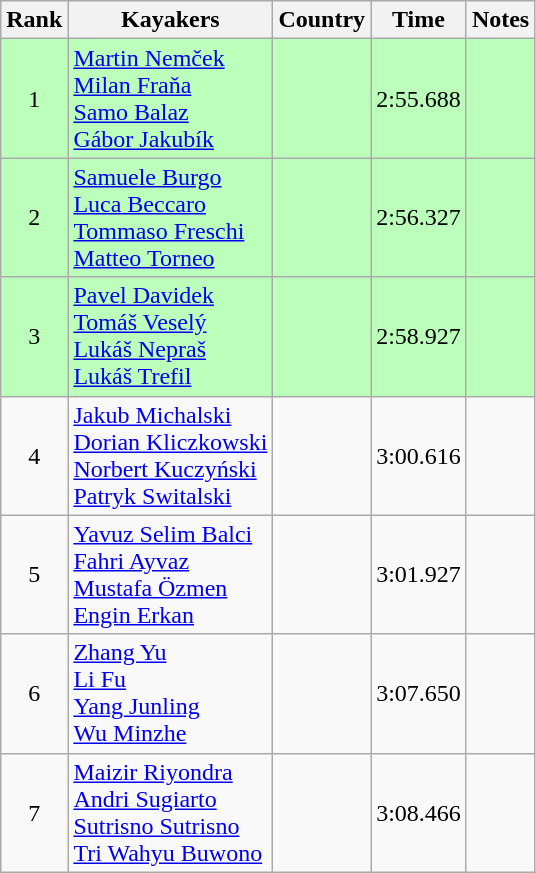<table class="wikitable" style="text-align:center">
<tr>
<th>Rank</th>
<th>Kayakers</th>
<th>Country</th>
<th>Time</th>
<th>Notes</th>
</tr>
<tr bgcolor=bbffbb>
<td>1</td>
<td align="left"><a href='#'>Martin Nemček</a><br><a href='#'>Milan Fraňa</a><br><a href='#'>Samo Balaz</a><br><a href='#'>Gábor Jakubík</a></td>
<td align="left"></td>
<td>2:55.688</td>
<td></td>
</tr>
<tr bgcolor=bbffbb>
<td>2</td>
<td align="left"><a href='#'>Samuele Burgo</a><br><a href='#'>Luca Beccaro</a><br><a href='#'>Tommaso Freschi</a><br><a href='#'>Matteo Torneo</a></td>
<td align="left"></td>
<td>2:56.327</td>
<td></td>
</tr>
<tr bgcolor=bbffbb>
<td>3</td>
<td align="left"><a href='#'>Pavel Davidek</a><br><a href='#'>Tomáš Veselý</a><br><a href='#'>Lukáš Nepraš</a><br><a href='#'>Lukáš Trefil</a></td>
<td align="left"></td>
<td>2:58.927</td>
<td></td>
</tr>
<tr>
<td>4</td>
<td align="left"><a href='#'>Jakub Michalski</a><br><a href='#'>Dorian Kliczkowski</a><br><a href='#'>Norbert Kuczyński</a><br><a href='#'>Patryk Switalski</a></td>
<td align="left"></td>
<td>3:00.616</td>
<td></td>
</tr>
<tr>
<td>5</td>
<td align="left"><a href='#'>Yavuz Selim Balci</a><br><a href='#'>Fahri Ayvaz</a><br><a href='#'>Mustafa Özmen</a><br><a href='#'>Engin Erkan</a></td>
<td align="left"></td>
<td>3:01.927</td>
<td></td>
</tr>
<tr>
<td>6</td>
<td align="left"><a href='#'>Zhang Yu</a><br><a href='#'>Li Fu</a><br><a href='#'>Yang Junling</a><br><a href='#'>Wu Minzhe</a></td>
<td align="left"></td>
<td>3:07.650</td>
<td></td>
</tr>
<tr>
<td>7</td>
<td align="left"><a href='#'>Maizir Riyondra</a><br><a href='#'>Andri Sugiarto</a><br><a href='#'>Sutrisno Sutrisno</a><br><a href='#'>Tri Wahyu Buwono</a></td>
<td align="left"></td>
<td>3:08.466</td>
<td></td>
</tr>
</table>
